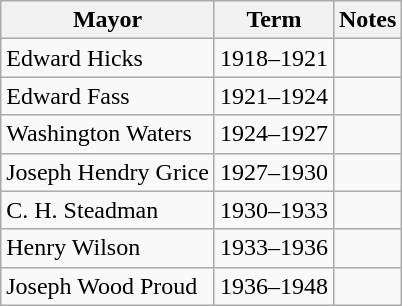<table class="wikitable">
<tr>
<th>Mayor</th>
<th>Term</th>
<th>Notes</th>
</tr>
<tr>
<td>Edward Hicks</td>
<td>1918–1921</td>
<td></td>
</tr>
<tr>
<td>Edward Fass</td>
<td>1921–1924</td>
<td></td>
</tr>
<tr>
<td>Washington Waters</td>
<td>1924–1927</td>
<td></td>
</tr>
<tr>
<td>Joseph Hendry Grice</td>
<td>1927–1930</td>
<td></td>
</tr>
<tr>
<td>C. H. Steadman</td>
<td>1930–1933</td>
<td></td>
</tr>
<tr>
<td>Henry Wilson</td>
<td>1933–1936</td>
<td></td>
</tr>
<tr>
<td>Joseph Wood Proud</td>
<td>1936–1948</td>
<td></td>
</tr>
</table>
